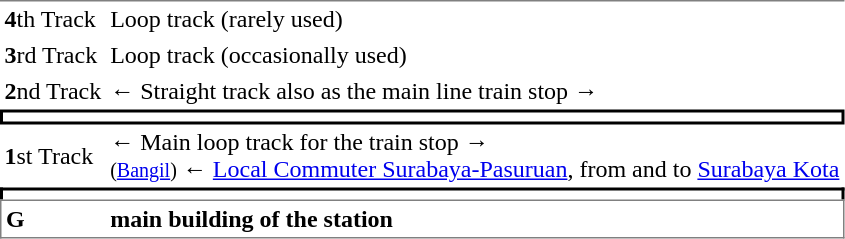<table cellspacing="0" cellpadding="3">
<tr>
<td style="border-top:solid 1px gray"><strong>4</strong>th Track</td>
<td style="border-top:solid 1px gray">Loop track (rarely used)</td>
</tr>
<tr>
<td><strong>3</strong>rd Track</td>
<td>Loop track (occasionally used)</td>
</tr>
<tr>
<td><strong>2</strong>nd Track</td>
<td>← Straight track also as the main line train stop →</td>
</tr>
<tr>
<td colspan="2" style="border-top:solid 2px black;border-left:solid 2px black;border-right:solid 2px black;border-bottom:solid 2px black; text-align:center"></td>
</tr>
<tr>
<td><strong>1</strong>st Track</td>
<td>← Main loop track for the train stop →<br><small>(<a href='#'>Bangil</a>)</small> ← <a href='#'>Local Commuter Surabaya-Pasuruan</a>, from and to <a href='#'>Surabaya Kota</a></td>
</tr>
<tr>
<td colspan="2" style="border-top:solid 2px black;border-left:solid 2px black;border-right:solid 2px black; text-align:center"></td>
</tr>
<tr>
<td style="border:solid 1px gray; border-right:none;"><strong>G</strong></td>
<td style="border:solid 1px gray; border-left:none;"><strong>main building of the station</strong></td>
</tr>
</table>
